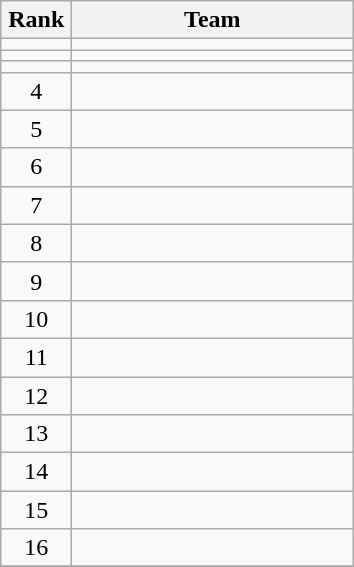<table class="wikitable">
<tr>
<th style="width: 40px;">Rank</th>
<th style="width: 180px;">Team</th>
</tr>
<tr>
<td align=center></td>
<td></td>
</tr>
<tr>
<td align=center></td>
<td></td>
</tr>
<tr>
<td align=center></td>
<td></td>
</tr>
<tr>
<td align=center>4</td>
<td></td>
</tr>
<tr>
<td align=center>5</td>
<td></td>
</tr>
<tr>
<td align=center>6</td>
<td></td>
</tr>
<tr>
<td align=center>7</td>
<td></td>
</tr>
<tr>
<td align=center>8</td>
<td></td>
</tr>
<tr>
<td align=center>9</td>
<td></td>
</tr>
<tr>
<td align=center>10</td>
<td></td>
</tr>
<tr>
<td align=center>11</td>
<td></td>
</tr>
<tr>
<td align=center>12</td>
<td></td>
</tr>
<tr>
<td align=center>13</td>
<td></td>
</tr>
<tr>
<td align=center>14</td>
<td></td>
</tr>
<tr>
<td align=center>15</td>
<td></td>
</tr>
<tr>
<td align=center>16</td>
<td></td>
</tr>
<tr>
</tr>
</table>
